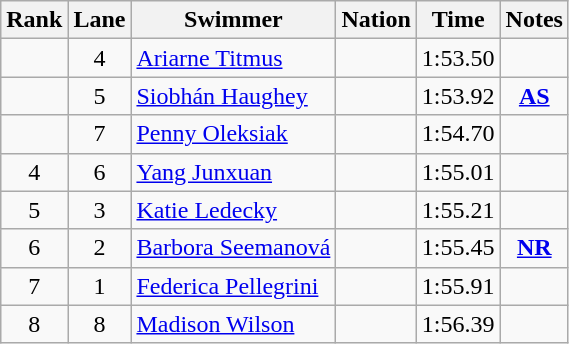<table class="wikitable sortable" style="text-align:center">
<tr>
<th>Rank</th>
<th>Lane</th>
<th>Swimmer</th>
<th>Nation</th>
<th>Time</th>
<th>Notes</th>
</tr>
<tr>
<td></td>
<td>4</td>
<td align=left><a href='#'>Ariarne Titmus</a></td>
<td align=left></td>
<td>1:53.50</td>
<td></td>
</tr>
<tr>
<td></td>
<td>5</td>
<td align=left><a href='#'>Siobhán Haughey</a></td>
<td align=left></td>
<td>1:53.92</td>
<td><strong><a href='#'>AS</a></strong></td>
</tr>
<tr>
<td></td>
<td>7</td>
<td align=left><a href='#'>Penny Oleksiak</a></td>
<td align=left></td>
<td>1:54.70</td>
<td></td>
</tr>
<tr>
<td>4</td>
<td>6</td>
<td align=left><a href='#'>Yang Junxuan</a></td>
<td align=left></td>
<td>1:55.01</td>
<td></td>
</tr>
<tr>
<td>5</td>
<td>3</td>
<td align=left><a href='#'>Katie Ledecky</a></td>
<td align=left></td>
<td>1:55.21</td>
<td></td>
</tr>
<tr>
<td>6</td>
<td>2</td>
<td align=left><a href='#'>Barbora Seemanová</a></td>
<td align=left></td>
<td>1:55.45</td>
<td><strong><a href='#'>NR</a></strong></td>
</tr>
<tr>
<td>7</td>
<td>1</td>
<td align=left><a href='#'>Federica Pellegrini</a></td>
<td align=left></td>
<td>1:55.91</td>
<td></td>
</tr>
<tr>
<td>8</td>
<td>8</td>
<td align=left><a href='#'>Madison Wilson</a></td>
<td align=left></td>
<td>1:56.39</td>
<td></td>
</tr>
</table>
